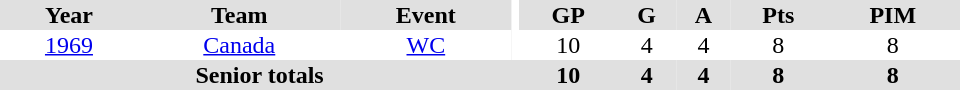<table border="0" cellpadding="1" cellspacing="0" ID="Table3" style="text-align:center; width:40em">
<tr bgcolor="#e0e0e0">
<th>Year</th>
<th>Team</th>
<th>Event</th>
<th rowspan="102" bgcolor="#ffffff"></th>
<th>GP</th>
<th>G</th>
<th>A</th>
<th>Pts</th>
<th>PIM</th>
</tr>
<tr>
<td><a href='#'>1969</a></td>
<td><a href='#'>Canada</a></td>
<td><a href='#'>WC</a></td>
<td>10</td>
<td>4</td>
<td>4</td>
<td>8</td>
<td>8</td>
</tr>
<tr bgcolor="#e0e0e0">
<th colspan="4">Senior totals</th>
<th>10</th>
<th>4</th>
<th>4</th>
<th>8</th>
<th>8</th>
</tr>
</table>
